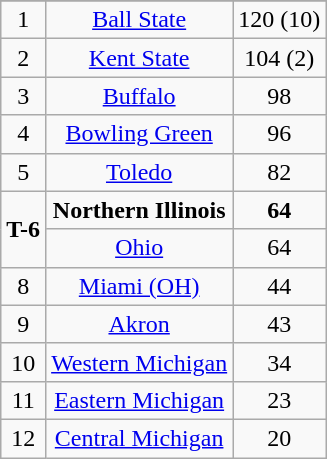<table class="wikitable" border="1">
<tr align=center>
</tr>
<tr align="center">
<td>1</td>
<td><a href='#'>Ball State</a></td>
<td>120 (10)</td>
</tr>
<tr align="center">
<td>2</td>
<td><a href='#'>Kent State</a></td>
<td>104 (2)</td>
</tr>
<tr align="center">
<td>3</td>
<td><a href='#'>Buffalo</a></td>
<td>98</td>
</tr>
<tr align="center">
<td>4</td>
<td><a href='#'>Bowling Green</a></td>
<td>96</td>
</tr>
<tr align="center">
<td>5</td>
<td><a href='#'>Toledo</a></td>
<td>82</td>
</tr>
<tr align="center">
<td rowspan=2><strong>T-6</strong></td>
<td><strong>Northern Illinois</strong></td>
<td><strong>64</strong></td>
</tr>
<tr align="center">
<td><a href='#'>Ohio</a></td>
<td>64</td>
</tr>
<tr align="center">
<td>8</td>
<td><a href='#'>Miami (OH)</a></td>
<td>44</td>
</tr>
<tr align="center">
<td>9</td>
<td><a href='#'>Akron</a></td>
<td>43</td>
</tr>
<tr align="center">
<td>10</td>
<td><a href='#'>Western Michigan</a></td>
<td>34</td>
</tr>
<tr align="center">
<td>11</td>
<td><a href='#'>Eastern Michigan</a></td>
<td>23</td>
</tr>
<tr align="center">
<td>12</td>
<td><a href='#'>Central Michigan</a></td>
<td>20</td>
</tr>
</table>
